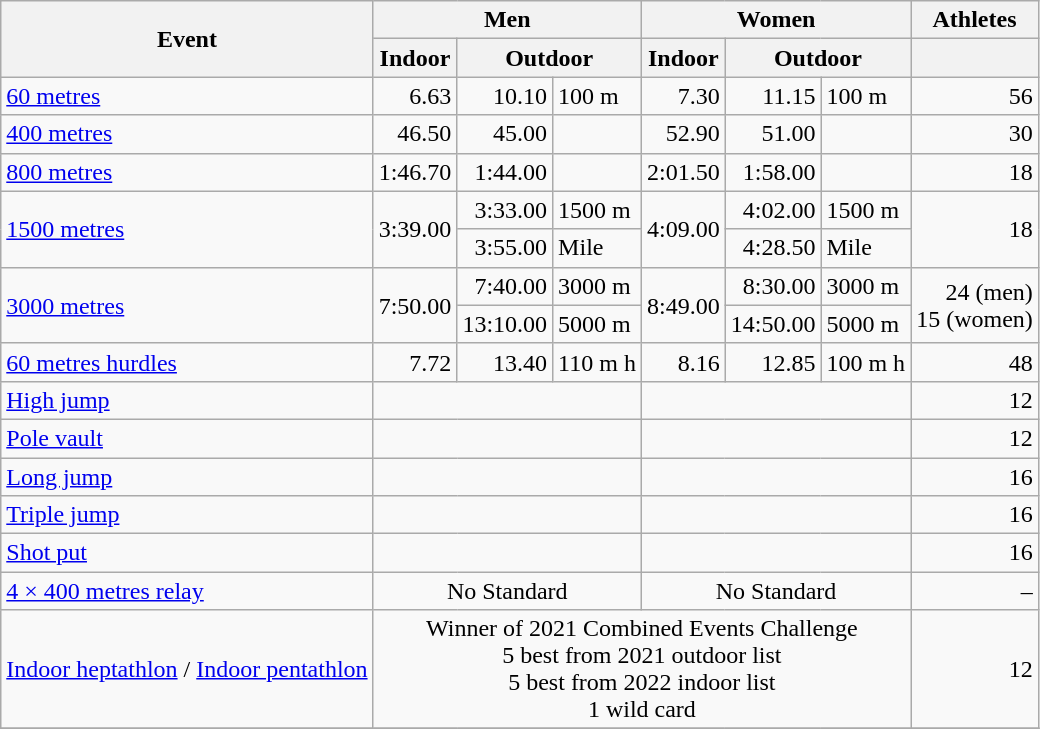<table class="wikitable" style="text-align:right;">
<tr>
<th rowspan=2>Event</th>
<th colspan=3>Men</th>
<th colspan=3>Women</th>
<th>Athletes</th>
</tr>
<tr>
<th>Indoor</th>
<th colspan=2>Outdoor</th>
<th>Indoor</th>
<th colspan=2>Outdoor</th>
<th></th>
</tr>
<tr>
<td style="text-align:left;"><a href='#'>60 metres</a></td>
<td>6.63</td>
<td>10.10</td>
<td style="text-align:left;">100 m</td>
<td>7.30</td>
<td>11.15</td>
<td style="text-align:left;">100 m</td>
<td>56</td>
</tr>
<tr>
<td style="text-align:left;"><a href='#'>400 metres</a></td>
<td>46.50</td>
<td>45.00</td>
<td></td>
<td>52.90</td>
<td>51.00</td>
<td></td>
<td>30</td>
</tr>
<tr>
<td style="text-align:left;"><a href='#'>800 metres</a></td>
<td>1:46.70</td>
<td>1:44.00</td>
<td></td>
<td>2:01.50</td>
<td>1:58.00</td>
<td></td>
<td>18</td>
</tr>
<tr>
<td style="text-align:left;" rowspan=2><a href='#'>1500 metres</a></td>
<td rowspan=2>3:39.00</td>
<td>3:33.00</td>
<td style="text-align:left;">1500 m</td>
<td rowspan=2>4:09.00</td>
<td>4:02.00</td>
<td style="text-align:left;">1500 m</td>
<td rowspan=2>18</td>
</tr>
<tr>
<td>3:55.00</td>
<td style="text-align:left;">Mile</td>
<td>4:28.50</td>
<td style="text-align:left;">Mile</td>
</tr>
<tr>
<td style="text-align:left;" rowspan=2><a href='#'>3000 metres</a></td>
<td rowspan=2>7:50.00</td>
<td>7:40.00</td>
<td style="text-align:left;">3000 m</td>
<td rowspan=2>8:49.00</td>
<td>8:30.00</td>
<td style="text-align:left;">3000 m</td>
<td rowspan=2>24 (men)<br>15 (women)</td>
</tr>
<tr>
<td>13:10.00</td>
<td style="text-align:left;">5000 m</td>
<td>14:50.00</td>
<td style="text-align:left;">5000 m</td>
</tr>
<tr>
<td style="text-align:left;"><a href='#'>60 metres hurdles</a></td>
<td>7.72</td>
<td>13.40</td>
<td style="text-align:left;">110 m h</td>
<td>8.16</td>
<td>12.85</td>
<td style="text-align:left;">100 m h</td>
<td>48</td>
</tr>
<tr>
<td style="text-align:left;"><a href='#'>High jump</a></td>
<td style="text-align:center;" colspan=3></td>
<td style="text-align:center;" colspan=3></td>
<td>12</td>
</tr>
<tr>
<td style="text-align:left;"><a href='#'>Pole vault</a></td>
<td style="text-align:center;" colspan=3></td>
<td style="text-align:center;" colspan=3></td>
<td>12</td>
</tr>
<tr>
<td style="text-align:left;"><a href='#'>Long jump</a></td>
<td style="text-align:center;" colspan=3></td>
<td style="text-align:center;" colspan=3></td>
<td>16</td>
</tr>
<tr>
<td style="text-align:left;"><a href='#'>Triple jump</a></td>
<td style="text-align:center;" colspan=3></td>
<td style="text-align:center;" colspan=3></td>
<td>16</td>
</tr>
<tr>
<td style="text-align:left;"><a href='#'>Shot put</a></td>
<td style="text-align:center;" colspan=3></td>
<td style="text-align:center;" colspan=3></td>
<td>16</td>
</tr>
<tr>
<td style="text-align:left;"><a href='#'>4 × 400 metres relay</a></td>
<td style="text-align:center;" colspan=3>No Standard</td>
<td style="text-align:center;" colspan=3>No Standard</td>
<td>–</td>
</tr>
<tr>
<td style="text-align:left;"><a href='#'>Indoor heptathlon</a> / <a href='#'>Indoor pentathlon</a></td>
<td style="text-align:center;" colspan=6>Winner of 2021 Combined	Events	Challenge<br>5 best from 2021 outdoor list<br>5 best from 2022 indoor list<br>1 wild card</td>
<td>12</td>
</tr>
<tr>
</tr>
</table>
